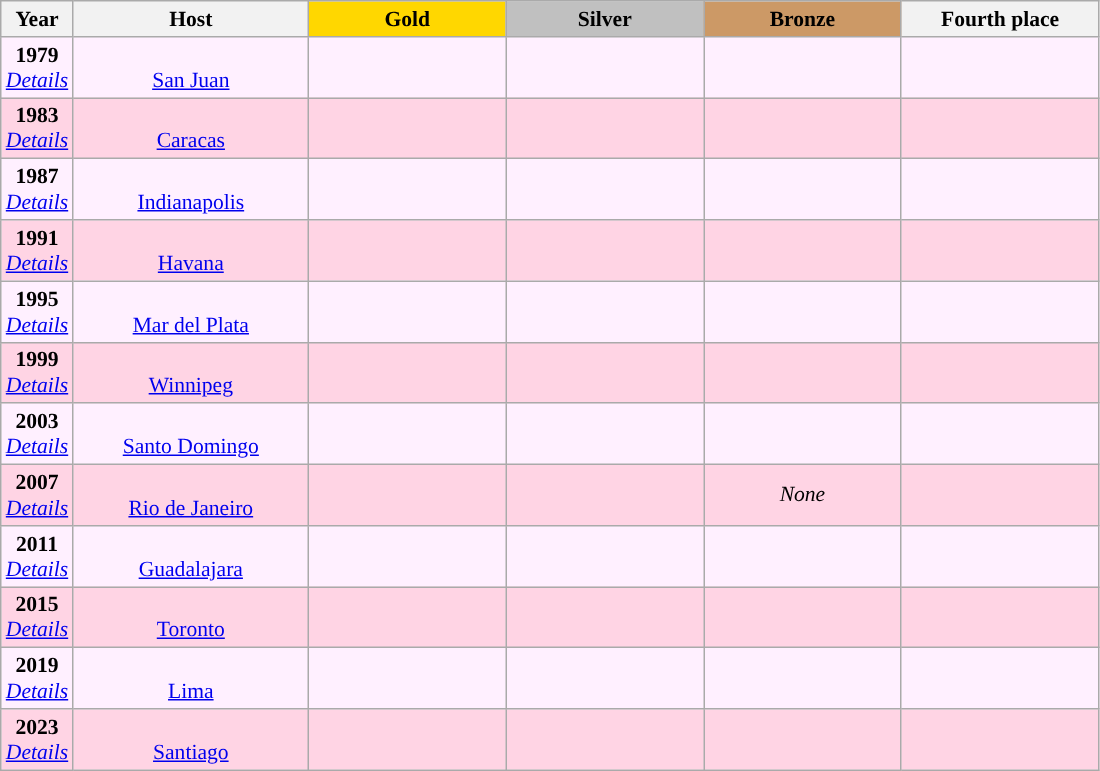<table class="wikitable" style="font-size: 90%; text-align: center;">
<tr>
<th width="30">Year</th>
<th width="150">Host</th>
<th width="125" style="background: gold;">Gold</th>
<th width="125" style="background: silver;">Silver</th>
<th width="125" style="background: #cc9966;">Bronze</th>
<th width="125" style="background:">Fourth place</th>
</tr>
<tr align=center bgcolor=#fff0ff>
<td><strong>1979</strong><br><em><a href='#'>Details</a></em></td>
<td><br><a href='#'>San Juan</a></td>
<td></td>
<td></td>
<td></td>
<td></td>
</tr>
<tr align=center bgcolor=#ffd4e4>
<td><strong>1983</strong><br><em><a href='#'>Details</a></em></td>
<td><br><a href='#'>Caracas</a></td>
<td></td>
<td></td>
<td></td>
<td></td>
</tr>
<tr align=center bgcolor=#fff0ff>
<td><strong>1987</strong><br><em><a href='#'>Details</a></em></td>
<td><br><a href='#'>Indianapolis</a></td>
<td></td>
<td></td>
<td></td>
<td></td>
</tr>
<tr align=center bgcolor=#ffd4e4>
<td><strong>1991</strong><br><em><a href='#'>Details</a></em></td>
<td><br><a href='#'>Havana</a></td>
<td></td>
<td></td>
<td></td>
<td></td>
</tr>
<tr align=center bgcolor=#fff0ff>
<td><strong>1995</strong><br><em><a href='#'>Details</a></em></td>
<td><br><a href='#'>Mar del Plata</a></td>
<td></td>
<td></td>
<td></td>
<td></td>
</tr>
<tr align=center bgcolor=#ffd4e4>
<td><strong>1999</strong><br><em><a href='#'>Details</a></em></td>
<td><br><a href='#'>Winnipeg</a></td>
<td></td>
<td></td>
<td></td>
<td></td>
</tr>
<tr align=center bgcolor=#fff0ff>
<td><strong>2003</strong><br><em><a href='#'>Details</a></em></td>
<td><br><a href='#'>Santo Domingo</a></td>
<td></td>
<td></td>
<td></td>
<td></td>
</tr>
<tr align=center bgcolor=#ffd4e4>
<td><strong>2007</strong><br><em><a href='#'>Details</a></em></td>
<td><br><a href='#'>Rio de Janeiro</a></td>
<td></td>
<td><br></td>
<td><em>None</em></td>
<td></td>
</tr>
<tr align=center bgcolor=#fff0ff>
<td><strong>2011</strong><br><em><a href='#'>Details</a></em></td>
<td><br><a href='#'>Guadalajara</a></td>
<td></td>
<td></td>
<td></td>
<td></td>
</tr>
<tr align=center bgcolor=#ffd4e4>
<td><strong>2015</strong><br><em><a href='#'>Details</a></em></td>
<td><br><a href='#'>Toronto</a></td>
<td></td>
<td></td>
<td></td>
<td></td>
</tr>
<tr align=center bgcolor=#fff0ff>
<td><strong>2019</strong><br><em><a href='#'>Details</a></em></td>
<td><br><a href='#'>Lima</a></td>
<td></td>
<td></td>
<td></td>
<td></td>
</tr>
<tr align=center bgcolor=#ffd4e4>
<td><strong>2023</strong><br><em><a href='#'>Details</a></em></td>
<td><br><a href='#'>Santiago</a></td>
<td></td>
<td></td>
<td></td>
<td></td>
</tr>
</table>
